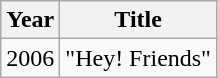<table class="wikitable">
<tr>
<th>Year</th>
<th>Title</th>
</tr>
<tr>
<td>2006</td>
<td>"Hey! Friends"</td>
</tr>
</table>
